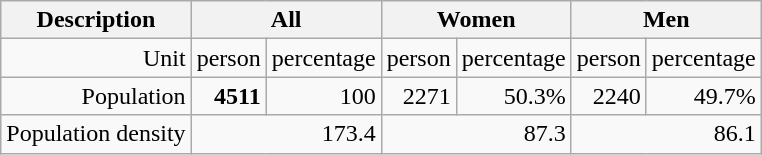<table class="wikitable" style="text-align:right;">
<tr>
<th>Description</th>
<th colspan=2>All</th>
<th colspan=2>Women</th>
<th colspan=2>Men</th>
</tr>
<tr>
<td>Unit</td>
<td>person</td>
<td>percentage</td>
<td>person</td>
<td>percentage</td>
<td>person</td>
<td>percentage</td>
</tr>
<tr ->
<td>Population</td>
<td><strong>4511</strong></td>
<td>100</td>
<td>2271</td>
<td>50.3%</td>
<td>2240</td>
<td>49.7%</td>
</tr>
<tr ->
<td>Population density</td>
<td colspan=2>173.4</td>
<td colspan=2>87.3</td>
<td colspan=2>86.1</td>
</tr>
</table>
